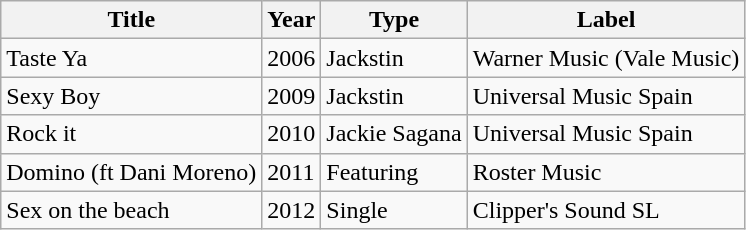<table class="wikitable">
<tr>
<th>Title</th>
<th>Year</th>
<th>Type</th>
<th>Label</th>
</tr>
<tr>
<td>Taste Ya</td>
<td>2006</td>
<td>Jackstin</td>
<td>Warner Music (Vale Music)</td>
</tr>
<tr>
<td>Sexy Boy</td>
<td>2009</td>
<td>Jackstin</td>
<td>Universal Music Spain</td>
</tr>
<tr>
<td>Rock it</td>
<td>2010</td>
<td>Jackie Sagana</td>
<td>Universal Music Spain</td>
</tr>
<tr>
<td>Domino (ft Dani Moreno)</td>
<td>2011</td>
<td>Featuring</td>
<td>Roster Music</td>
</tr>
<tr>
<td>Sex on the beach</td>
<td>2012</td>
<td>Single</td>
<td>Clipper's Sound SL</td>
</tr>
</table>
